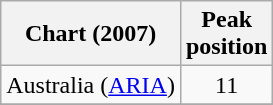<table class="wikitable sortable">
<tr>
<th>Chart (2007)</th>
<th>Peak<br>position</th>
</tr>
<tr>
<td>Australia (<a href='#'>ARIA</a>)</td>
<td align="center">11</td>
</tr>
<tr>
</tr>
</table>
